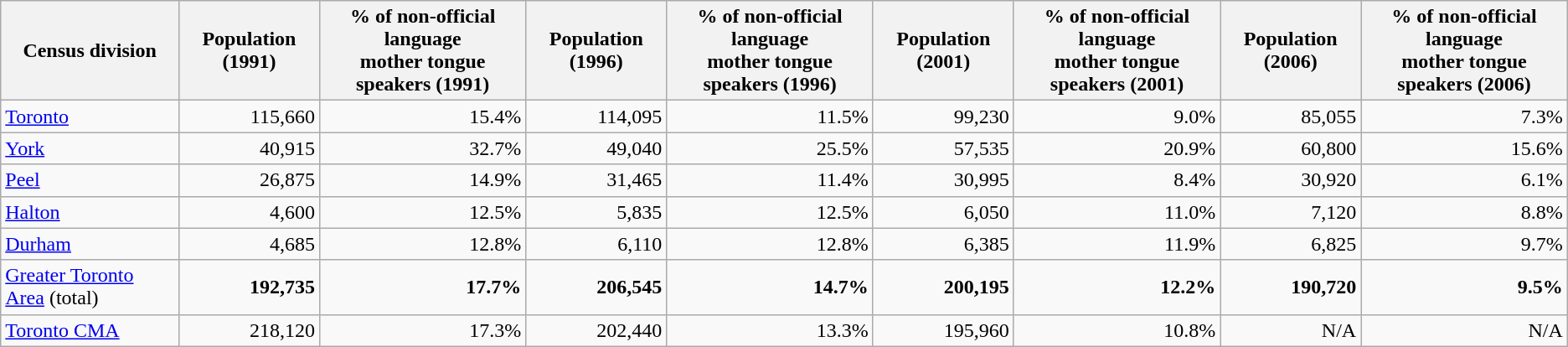<table class="wikitable sortable">
<tr>
<th>Census division</th>
<th>Population (1991)</th>
<th>% of non-official language<br>mother tongue speakers (1991)</th>
<th>Population (1996)</th>
<th>% of non-official language<br>mother tongue speakers (1996)</th>
<th>Population (2001)</th>
<th>% of non-official language<br>mother tongue speakers (2001)</th>
<th>Population (2006)</th>
<th>% of non-official language<br>mother tongue speakers (2006)</th>
</tr>
<tr>
<td><a href='#'>Toronto</a></td>
<td align="right">115,660</td>
<td align="right">15.4%</td>
<td align="right">114,095</td>
<td align="right">11.5%</td>
<td align="right">99,230</td>
<td align="right">9.0%</td>
<td align="right">85,055</td>
<td align="right">7.3%</td>
</tr>
<tr>
<td><a href='#'>York</a></td>
<td align="right">40,915</td>
<td align="right">32.7%</td>
<td align="right">49,040</td>
<td align="right">25.5%</td>
<td align="right">57,535</td>
<td align="right">20.9%</td>
<td align="right">60,800</td>
<td align="right">15.6%</td>
</tr>
<tr>
<td><a href='#'>Peel</a></td>
<td align="right">26,875</td>
<td align="right">14.9%</td>
<td align="right">31,465</td>
<td align="right">11.4%</td>
<td align="right">30,995</td>
<td align="right">8.4%</td>
<td align="right">30,920</td>
<td align="right">6.1%</td>
</tr>
<tr>
<td><a href='#'>Halton</a></td>
<td align="right">4,600</td>
<td align="right">12.5%</td>
<td align="right">5,835</td>
<td align="right">12.5%</td>
<td align="right">6,050</td>
<td align="right">11.0%</td>
<td align="right">7,120</td>
<td align="right">8.8%</td>
</tr>
<tr>
<td><a href='#'>Durham</a></td>
<td align="right">4,685</td>
<td align="right">12.8%</td>
<td align="right">6,110</td>
<td align="right">12.8%</td>
<td align="right">6,385</td>
<td align="right">11.9%</td>
<td align="right">6,825</td>
<td align="right">9.7%</td>
</tr>
<tr>
<td><a href='#'>Greater Toronto Area</a> (total)</td>
<td align="right"><strong>192,735</strong></td>
<td align="right"><strong>17.7%</strong></td>
<td align="right"><strong>206,545</strong></td>
<td align="right"><strong>14.7%</strong></td>
<td align="right"><strong>200,195</strong></td>
<td align="right"><strong>12.2%</strong></td>
<td align="right"><strong>190,720</strong></td>
<td align="right"><strong>9.5%</strong></td>
</tr>
<tr>
<td><a href='#'>Toronto CMA</a></td>
<td align="right">218,120</td>
<td align="right">17.3%</td>
<td align="right">202,440</td>
<td align="right">13.3%</td>
<td align="right">195,960</td>
<td align="right">10.8%</td>
<td align="right">N/A</td>
<td align="right">N/A</td>
</tr>
</table>
